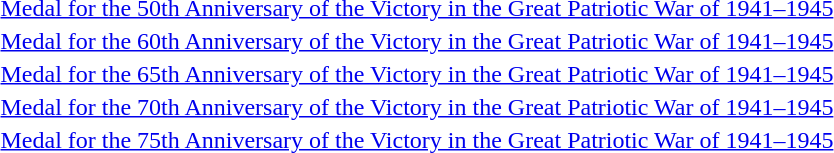<table>
<tr>
<td></td>
<td><a href='#'>Medal for the 50th Anniversary of the Victory in the Great Patriotic War of 1941–1945</a></td>
</tr>
<tr>
<td></td>
<td><a href='#'>Medal for the 60th Anniversary of the Victory in the Great Patriotic War of 1941–1945</a></td>
</tr>
<tr>
<td></td>
<td><a href='#'>Medal for the 65th Anniversary of the Victory in the Great Patriotic War of 1941–1945</a></td>
</tr>
<tr>
<td></td>
<td><a href='#'>Medal for the 70th Anniversary of the Victory in the Great Patriotic War of 1941–1945</a></td>
</tr>
<tr>
<td></td>
<td><a href='#'>Medal for the 75th Anniversary of the Victory in the Great Patriotic War of 1941–1945</a></td>
</tr>
</table>
